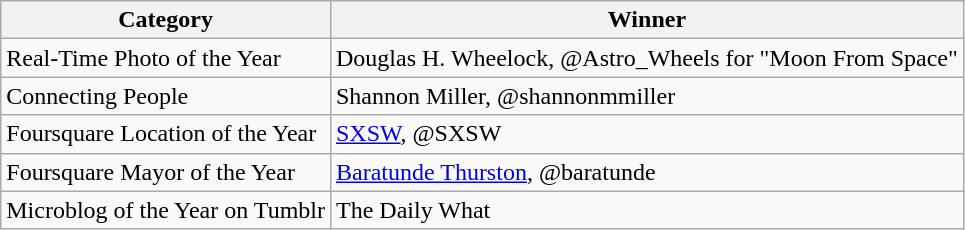<table class="wikitable">
<tr>
<th>Category</th>
<th>Winner</th>
</tr>
<tr>
<td>Real-Time Photo of the Year</td>
<td>Douglas H. Wheelock, @Astro_Wheels for "Moon From Space"</td>
</tr>
<tr>
<td>Connecting People</td>
<td>Shannon Miller, @shannonmmiller</td>
</tr>
<tr>
<td>Foursquare Location of the Year</td>
<td><a href='#'>SXSW</a>, @SXSW</td>
</tr>
<tr>
<td>Foursquare Mayor of the Year</td>
<td><a href='#'>Baratunde Thurston</a>, @baratunde</td>
</tr>
<tr>
<td>Microblog of the Year on Tumblr</td>
<td>The Daily What</td>
</tr>
</table>
